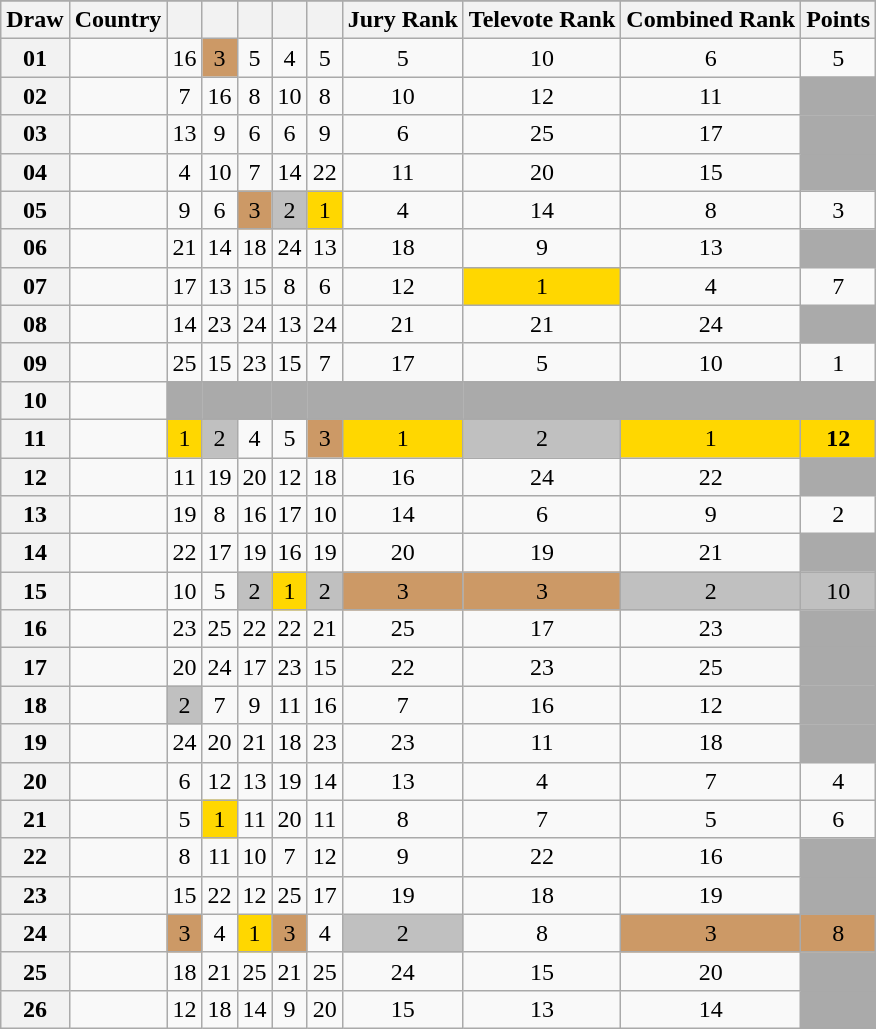<table class="sortable wikitable collapsible plainrowheaders" style="text-align:center;">
<tr>
</tr>
<tr>
<th scope="col">Draw</th>
<th scope="col">Country</th>
<th scope="col"><small></small></th>
<th scope="col"><small></small></th>
<th scope="col"><small></small></th>
<th scope="col"><small></small></th>
<th scope="col"><small></small></th>
<th scope="col">Jury Rank</th>
<th scope="col">Televote Rank</th>
<th scope="col">Combined Rank</th>
<th scope="col">Points</th>
</tr>
<tr>
<th scope="row" style="text-align:center;">01</th>
<td style="text-align:left;"></td>
<td>16</td>
<td style="background:#CC9966;">3</td>
<td>5</td>
<td>4</td>
<td>5</td>
<td>5</td>
<td>10</td>
<td>6</td>
<td>5</td>
</tr>
<tr>
<th scope="row" style="text-align:center;">02</th>
<td style="text-align:left;"></td>
<td>7</td>
<td>16</td>
<td>8</td>
<td>10</td>
<td>8</td>
<td>10</td>
<td>12</td>
<td>11</td>
<td style="background:#AAAAAA;"></td>
</tr>
<tr>
<th scope="row" style="text-align:center;">03</th>
<td style="text-align:left;"></td>
<td>13</td>
<td>9</td>
<td>6</td>
<td>6</td>
<td>9</td>
<td>6</td>
<td>25</td>
<td>17</td>
<td style="background:#AAAAAA;"></td>
</tr>
<tr>
<th scope="row" style="text-align:center;">04</th>
<td style="text-align:left;"></td>
<td>4</td>
<td>10</td>
<td>7</td>
<td>14</td>
<td>22</td>
<td>11</td>
<td>20</td>
<td>15</td>
<td style="background:#AAAAAA;"></td>
</tr>
<tr>
<th scope="row" style="text-align:center;">05</th>
<td style="text-align:left;"></td>
<td>9</td>
<td>6</td>
<td style="background:#CC9966;">3</td>
<td style="background:silver;">2</td>
<td style="background:gold;">1</td>
<td>4</td>
<td>14</td>
<td>8</td>
<td>3</td>
</tr>
<tr>
<th scope="row" style="text-align:center;">06</th>
<td style="text-align:left;"></td>
<td>21</td>
<td>14</td>
<td>18</td>
<td>24</td>
<td>13</td>
<td>18</td>
<td>9</td>
<td>13</td>
<td style="background:#AAAAAA;"></td>
</tr>
<tr>
<th scope="row" style="text-align:center;">07</th>
<td style="text-align:left;"></td>
<td>17</td>
<td>13</td>
<td>15</td>
<td>8</td>
<td>6</td>
<td>12</td>
<td style="background:gold;">1</td>
<td>4</td>
<td>7</td>
</tr>
<tr>
<th scope="row" style="text-align:center;">08</th>
<td style="text-align:left;"></td>
<td>14</td>
<td>23</td>
<td>24</td>
<td>13</td>
<td>24</td>
<td>21</td>
<td>21</td>
<td>24</td>
<td style="background:#AAAAAA;"></td>
</tr>
<tr>
<th scope="row" style="text-align:center;">09</th>
<td style="text-align:left;"></td>
<td>25</td>
<td>15</td>
<td>23</td>
<td>15</td>
<td>7</td>
<td>17</td>
<td>5</td>
<td>10</td>
<td>1</td>
</tr>
<tr class="sortbottom">
<th scope="row" style="text-align:center;">10</th>
<td style="text-align:left;"></td>
<td style="background:#AAAAAA;"></td>
<td style="background:#AAAAAA;"></td>
<td style="background:#AAAAAA;"></td>
<td style="background:#AAAAAA;"></td>
<td style="background:#AAAAAA;"></td>
<td style="background:#AAAAAA;"></td>
<td style="background:#AAAAAA;"></td>
<td style="background:#AAAAAA;"></td>
<td style="background:#AAAAAA;"></td>
</tr>
<tr>
<th scope="row" style="text-align:center;">11</th>
<td style="text-align:left;"></td>
<td style="background:gold;">1</td>
<td style="background:silver;">2</td>
<td>4</td>
<td>5</td>
<td style="background:#CC9966;">3</td>
<td style="background:gold;">1</td>
<td style="background:silver;">2</td>
<td style="background:gold;">1</td>
<td style="background:gold;"><strong>12</strong></td>
</tr>
<tr>
<th scope="row" style="text-align:center;">12</th>
<td style="text-align:left;"></td>
<td>11</td>
<td>19</td>
<td>20</td>
<td>12</td>
<td>18</td>
<td>16</td>
<td>24</td>
<td>22</td>
<td style="background:#AAAAAA;"></td>
</tr>
<tr>
<th scope="row" style="text-align:center;">13</th>
<td style="text-align:left;"></td>
<td>19</td>
<td>8</td>
<td>16</td>
<td>17</td>
<td>10</td>
<td>14</td>
<td>6</td>
<td>9</td>
<td>2</td>
</tr>
<tr>
<th scope="row" style="text-align:center;">14</th>
<td style="text-align:left;"></td>
<td>22</td>
<td>17</td>
<td>19</td>
<td>16</td>
<td>19</td>
<td>20</td>
<td>19</td>
<td>21</td>
<td style="background:#AAAAAA;"></td>
</tr>
<tr>
<th scope="row" style="text-align:center;">15</th>
<td style="text-align:left;"></td>
<td>10</td>
<td>5</td>
<td style="background:silver;">2</td>
<td style="background:gold;">1</td>
<td style="background:silver;">2</td>
<td style="background:#CC9966;">3</td>
<td style="background:#CC9966;">3</td>
<td style="background:silver;">2</td>
<td style="background:silver;">10</td>
</tr>
<tr>
<th scope="row" style="text-align:center;">16</th>
<td style="text-align:left;"></td>
<td>23</td>
<td>25</td>
<td>22</td>
<td>22</td>
<td>21</td>
<td>25</td>
<td>17</td>
<td>23</td>
<td style="background:#AAAAAA;"></td>
</tr>
<tr>
<th scope="row" style="text-align:center;">17</th>
<td style="text-align:left;"></td>
<td>20</td>
<td>24</td>
<td>17</td>
<td>23</td>
<td>15</td>
<td>22</td>
<td>23</td>
<td>25</td>
<td style="background:#AAAAAA;"></td>
</tr>
<tr>
<th scope="row" style="text-align:center;">18</th>
<td style="text-align:left;"></td>
<td style="background:silver;">2</td>
<td>7</td>
<td>9</td>
<td>11</td>
<td>16</td>
<td>7</td>
<td>16</td>
<td>12</td>
<td style="background:#AAAAAA;"></td>
</tr>
<tr>
<th scope="row" style="text-align:center;">19</th>
<td style="text-align:left;"></td>
<td>24</td>
<td>20</td>
<td>21</td>
<td>18</td>
<td>23</td>
<td>23</td>
<td>11</td>
<td>18</td>
<td style="background:#AAAAAA;"></td>
</tr>
<tr>
<th scope="row" style="text-align:center;">20</th>
<td style="text-align:left;"></td>
<td>6</td>
<td>12</td>
<td>13</td>
<td>19</td>
<td>14</td>
<td>13</td>
<td>4</td>
<td>7</td>
<td>4</td>
</tr>
<tr>
<th scope="row" style="text-align:center;">21</th>
<td style="text-align:left;"></td>
<td>5</td>
<td style="background:gold;">1</td>
<td>11</td>
<td>20</td>
<td>11</td>
<td>8</td>
<td>7</td>
<td>5</td>
<td>6</td>
</tr>
<tr>
<th scope="row" style="text-align:center;">22</th>
<td style="text-align:left;"></td>
<td>8</td>
<td>11</td>
<td>10</td>
<td>7</td>
<td>12</td>
<td>9</td>
<td>22</td>
<td>16</td>
<td style="background:#AAAAAA;"></td>
</tr>
<tr>
<th scope="row" style="text-align:center;">23</th>
<td style="text-align:left;"></td>
<td>15</td>
<td>22</td>
<td>12</td>
<td>25</td>
<td>17</td>
<td>19</td>
<td>18</td>
<td>19</td>
<td style="background:#AAAAAA;"></td>
</tr>
<tr>
<th scope="row" style="text-align:center;">24</th>
<td style="text-align:left;"></td>
<td style="background:#CC9966;">3</td>
<td>4</td>
<td style="background:gold;">1</td>
<td style="background:#CC9966;">3</td>
<td>4</td>
<td style="background:silver;">2</td>
<td>8</td>
<td style="background:#CC9966;">3</td>
<td style="background:#CC9966;">8</td>
</tr>
<tr>
<th scope="row" style="text-align:center;">25</th>
<td style="text-align:left;"></td>
<td>18</td>
<td>21</td>
<td>25</td>
<td>21</td>
<td>25</td>
<td>24</td>
<td>15</td>
<td>20</td>
<td style="background:#AAAAAA;"></td>
</tr>
<tr>
<th scope="row" style="text-align:center;">26</th>
<td style="text-align:left;"></td>
<td>12</td>
<td>18</td>
<td>14</td>
<td>9</td>
<td>20</td>
<td>15</td>
<td>13</td>
<td>14</td>
<td style="background:#AAAAAA;"></td>
</tr>
</table>
